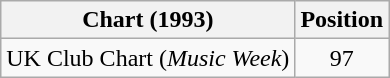<table class="wikitable sortable">
<tr>
<th>Chart (1993)</th>
<th>Position</th>
</tr>
<tr>
<td>UK Club Chart (<em>Music Week</em>)</td>
<td align="center">97</td>
</tr>
</table>
